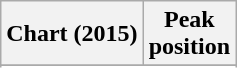<table class="wikitable">
<tr>
<th>Chart (2015)</th>
<th>Peak <br> position</th>
</tr>
<tr>
</tr>
<tr>
</tr>
<tr>
</tr>
</table>
